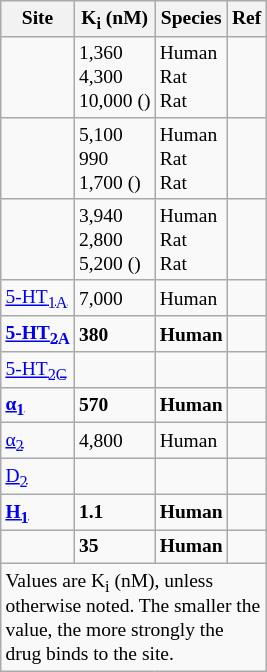<table class="wikitable floatleft" style="font-size:small;">
<tr>
<th>Site</th>
<th>K<sub>i</sub> (nM)</th>
<th>Species</th>
<th>Ref</th>
</tr>
<tr>
<td></td>
<td>1,360<br>4,300<br>10,000 ()</td>
<td>Human<br>Rat<br>Rat</td>
<td><br><br></td>
</tr>
<tr>
<td></td>
<td>5,100<br>990<br>1,700 ()</td>
<td>Human<br>Rat<br>Rat</td>
<td><br><br></td>
</tr>
<tr>
<td></td>
<td>3,940<br>2,800<br>5,200 ()</td>
<td>Human<br>Rat<br>Rat</td>
<td><br><br></td>
</tr>
<tr>
<td><a href='#'>5-HT<sub>1A</sub></a></td>
<td>7,000</td>
<td>Human</td>
<td></td>
</tr>
<tr>
<td><strong><a href='#'>5-HT<sub>2A</sub></a></strong></td>
<td><strong>380</strong></td>
<td><strong>Human</strong></td>
<td></td>
</tr>
<tr>
<td><a href='#'>5-HT<sub>2C</sub></a></td>
<td></td>
<td></td>
<td></td>
</tr>
<tr>
<td><strong><a href='#'>α<sub>1</sub></a></strong></td>
<td><strong>570</strong></td>
<td><strong>Human</strong></td>
<td></td>
</tr>
<tr>
<td><a href='#'>α<sub>2</sub></a></td>
<td>4,800</td>
<td>Human</td>
<td></td>
</tr>
<tr>
<td><a href='#'>D<sub>2</sub></a></td>
<td></td>
<td></td>
<td></td>
</tr>
<tr>
<td><strong><a href='#'>H<sub>1</sub></a></strong></td>
<td><strong>1.1</strong></td>
<td><strong>Human</strong></td>
<td></td>
</tr>
<tr>
<td><strong></strong></td>
<td><strong>35</strong></td>
<td><strong>Human</strong></td>
<td></td>
</tr>
<tr class="sortbottom">
<td colspan="4" style="width: 1px;">Values are K<sub>i</sub> (nM), unless otherwise noted. The smaller the value, the more strongly the drug binds to the site.</td>
</tr>
</table>
